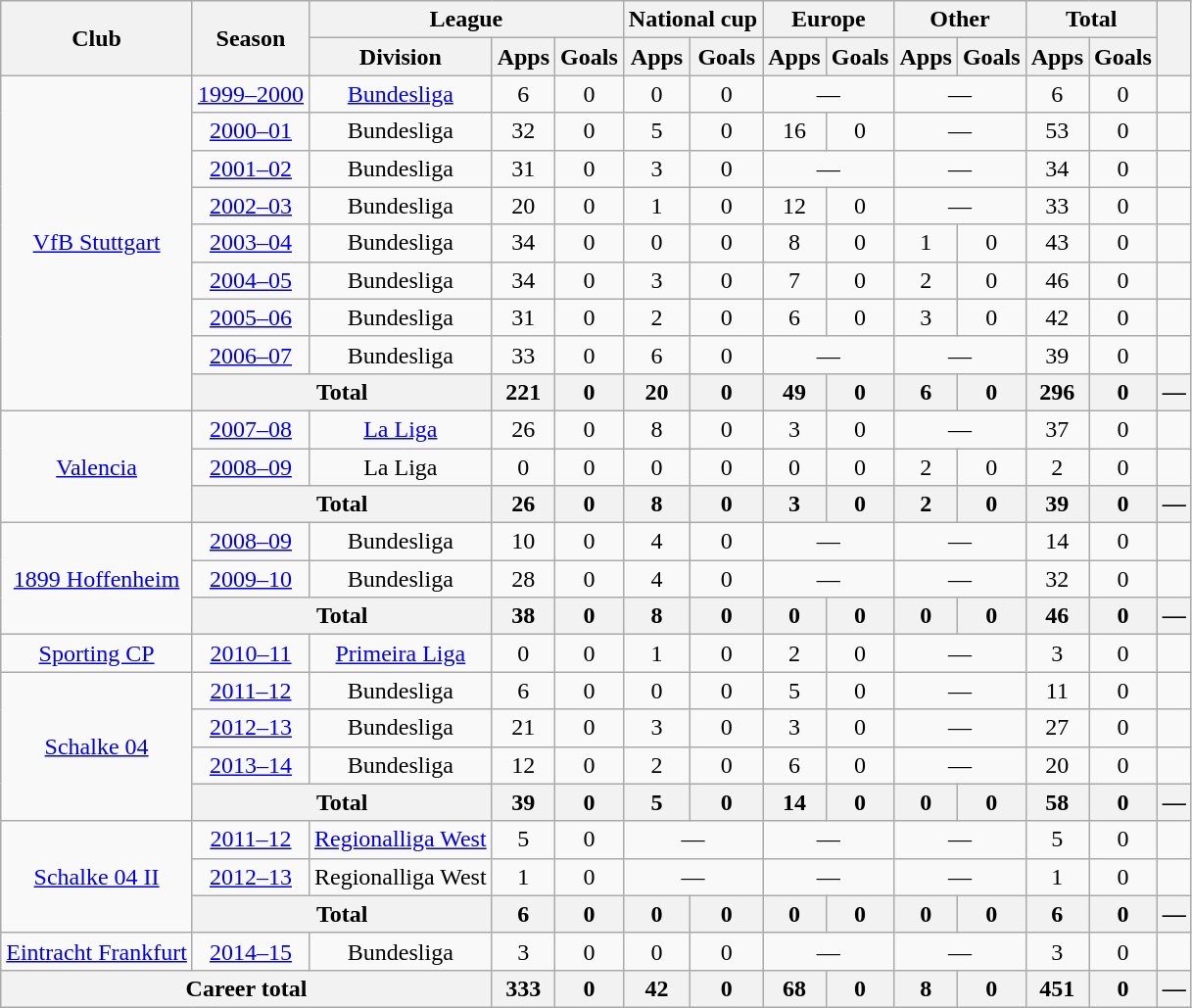<table class="wikitable" style="text-align:center">
<tr>
<th rowspan="2">Club</th>
<th rowspan="2">Season</th>
<th colspan="3">League</th>
<th colspan="2">National cup</th>
<th colspan="2">Europe</th>
<th colspan="2">Other</th>
<th colspan="2">Total</th>
<th rowspan="2"></th>
</tr>
<tr>
<th>Division</th>
<th>Apps</th>
<th>Goals</th>
<th>Apps</th>
<th>Goals</th>
<th>Apps</th>
<th>Goals</th>
<th>Apps</th>
<th>Goals</th>
<th>Apps</th>
<th>Goals</th>
</tr>
<tr>
<td rowspan="9"><a href='#'>VfB Stuttgart</a></td>
<td><a href='#'>1999–2000</a></td>
<td><a href='#'>Bundesliga</a></td>
<td>6</td>
<td>0</td>
<td>0</td>
<td>0</td>
<td colspan="2">—</td>
<td colspan="2">—</td>
<td>6</td>
<td>0</td>
<td></td>
</tr>
<tr>
<td><a href='#'>2000–01</a></td>
<td>Bundesliga</td>
<td>32</td>
<td>0</td>
<td>5</td>
<td>0</td>
<td>16</td>
<td>0</td>
<td colspan="2">—</td>
<td>53</td>
<td>0</td>
<td></td>
</tr>
<tr>
<td><a href='#'>2001–02</a></td>
<td>Bundesliga</td>
<td>31</td>
<td>0</td>
<td>3</td>
<td>0</td>
<td colspan="2">—</td>
<td colspan="2">—</td>
<td>34</td>
<td>0</td>
<td></td>
</tr>
<tr>
<td><a href='#'>2002–03</a></td>
<td>Bundesliga</td>
<td>20</td>
<td>0</td>
<td>1</td>
<td>0</td>
<td>12</td>
<td>0</td>
<td colspan="2">—</td>
<td>33</td>
<td>0</td>
<td></td>
</tr>
<tr>
<td><a href='#'>2003–04</a></td>
<td>Bundesliga</td>
<td>34</td>
<td>0</td>
<td>0</td>
<td>0</td>
<td>8</td>
<td>0</td>
<td>1</td>
<td>0</td>
<td>43</td>
<td>0</td>
<td></td>
</tr>
<tr>
<td><a href='#'>2004–05</a></td>
<td>Bundesliga</td>
<td>34</td>
<td>0</td>
<td>3</td>
<td>0</td>
<td>7</td>
<td>0</td>
<td>2</td>
<td>0</td>
<td>46</td>
<td>0</td>
<td></td>
</tr>
<tr>
<td><a href='#'>2005–06</a></td>
<td>Bundesliga</td>
<td>31</td>
<td>0</td>
<td>2</td>
<td>0</td>
<td>6</td>
<td>0</td>
<td>3</td>
<td>0</td>
<td>42</td>
<td>0</td>
<td></td>
</tr>
<tr>
<td><a href='#'>2006–07</a></td>
<td>Bundesliga</td>
<td>33</td>
<td>0</td>
<td>6</td>
<td>0</td>
<td colspan="2">—</td>
<td colspan="2">—</td>
<td>39</td>
<td>0</td>
<td></td>
</tr>
<tr>
<th colspan="2">Total</th>
<th>221</th>
<th>0</th>
<th>20</th>
<th>0</th>
<th>49</th>
<th>0</th>
<th>6</th>
<th>0</th>
<th>296</th>
<th>0</th>
<th>—</th>
</tr>
<tr>
<td rowspan="3"><a href='#'>Valencia</a></td>
<td><a href='#'>2007–08</a></td>
<td><a href='#'>La Liga</a></td>
<td>26</td>
<td>0</td>
<td>8</td>
<td>0</td>
<td>3</td>
<td>0</td>
<td colspan="2">—</td>
<td>37</td>
<td>0</td>
<td></td>
</tr>
<tr>
<td><a href='#'>2008–09</a></td>
<td>La Liga</td>
<td>0</td>
<td>0</td>
<td>0</td>
<td>0</td>
<td>0</td>
<td>0</td>
<td>2</td>
<td>0</td>
<td>2</td>
<td>0</td>
<td></td>
</tr>
<tr>
<th colspan="2">Total</th>
<th>26</th>
<th>0</th>
<th>8</th>
<th>0</th>
<th>3</th>
<th>0</th>
<th>2</th>
<th>0</th>
<th>39</th>
<th>0</th>
<th>—</th>
</tr>
<tr>
<td rowspan="3"><a href='#'>1899 Hoffenheim</a></td>
<td><a href='#'>2008–09</a></td>
<td>Bundesliga</td>
<td>10</td>
<td>0</td>
<td>4</td>
<td>0</td>
<td colspan="2">—</td>
<td colspan="2">—</td>
<td>14</td>
<td>0</td>
<td></td>
</tr>
<tr>
<td><a href='#'>2009–10</a></td>
<td>Bundesliga</td>
<td>28</td>
<td>0</td>
<td>4</td>
<td>0</td>
<td colspan="2">—</td>
<td colspan="2">—</td>
<td>32</td>
<td>0</td>
<td></td>
</tr>
<tr>
<th colspan="2">Total</th>
<th>38</th>
<th>0</th>
<th>8</th>
<th>0</th>
<th>0</th>
<th>0</th>
<th>0</th>
<th>0</th>
<th>46</th>
<th>0</th>
<th>—</th>
</tr>
<tr>
<td><a href='#'>Sporting CP</a></td>
<td><a href='#'>2010–11</a></td>
<td><a href='#'>Primeira Liga</a></td>
<td>0</td>
<td>0</td>
<td>1</td>
<td>0</td>
<td>2</td>
<td>0</td>
<td colspan="2">—</td>
<td>3</td>
<td>0</td>
<td></td>
</tr>
<tr>
<td rowspan="4"><a href='#'>Schalke 04</a></td>
<td><a href='#'>2011–12</a></td>
<td>Bundesliga</td>
<td>6</td>
<td>0</td>
<td>0</td>
<td>0</td>
<td>5</td>
<td>0</td>
<td colspan="2">—</td>
<td>11</td>
<td>0</td>
<td></td>
</tr>
<tr>
<td><a href='#'>2012–13</a></td>
<td>Bundesliga</td>
<td>21</td>
<td>0</td>
<td>3</td>
<td>0</td>
<td>3</td>
<td>0</td>
<td colspan="2">—</td>
<td>27</td>
<td>0</td>
<td></td>
</tr>
<tr>
<td><a href='#'>2013–14</a></td>
<td>Bundesliga</td>
<td>12</td>
<td>0</td>
<td>2</td>
<td>0</td>
<td>6</td>
<td>0</td>
<td colspan="2">—</td>
<td>20</td>
<td>0</td>
<td></td>
</tr>
<tr>
<th colspan="2">Total</th>
<th>39</th>
<th>0</th>
<th>5</th>
<th>0</th>
<th>14</th>
<th>0</th>
<th>0</th>
<th>0</th>
<th>58</th>
<th>0</th>
<th>—</th>
</tr>
<tr>
<td rowspan="3"><a href='#'>Schalke 04 II</a></td>
<td><a href='#'>2011–12</a></td>
<td><a href='#'>Regionalliga West</a></td>
<td>5</td>
<td>0</td>
<td colspan="2">—</td>
<td colspan="2">—</td>
<td colspan="2">—</td>
<td>5</td>
<td>0</td>
<td></td>
</tr>
<tr>
<td><a href='#'>2012–13</a></td>
<td>Regionalliga West</td>
<td>1</td>
<td>0</td>
<td colspan="2">—</td>
<td colspan="2">—</td>
<td colspan="2">—</td>
<td>1</td>
<td>0</td>
<td></td>
</tr>
<tr>
<th colspan="2">Total</th>
<th>6</th>
<th>0</th>
<th>0</th>
<th>0</th>
<th>0</th>
<th>0</th>
<th>0</th>
<th>0</th>
<th>6</th>
<th>0</th>
<th>—</th>
</tr>
<tr>
<td><a href='#'>Eintracht Frankfurt</a></td>
<td><a href='#'>2014–15</a></td>
<td>Bundesliga</td>
<td>3</td>
<td>0</td>
<td>0</td>
<td>0</td>
<td colspan="2">—</td>
<td colspan="2">—</td>
<td>3</td>
<td>0</td>
<td></td>
</tr>
<tr>
<th colspan="3">Career total</th>
<th>333</th>
<th>0</th>
<th>42</th>
<th>0</th>
<th>68</th>
<th>0</th>
<th>8</th>
<th>0</th>
<th>451</th>
<th>0</th>
<th>—</th>
</tr>
</table>
